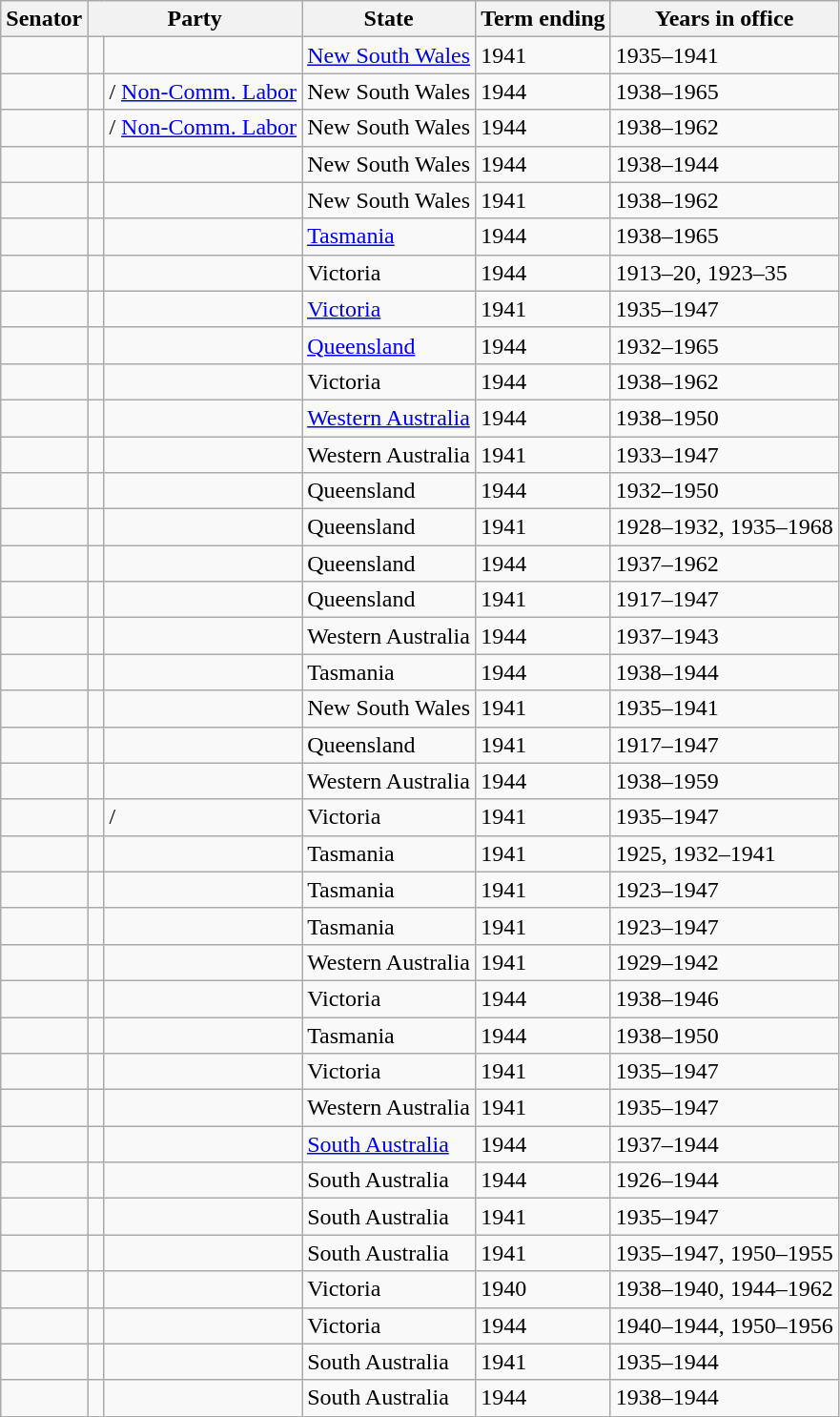<table class="wikitable sortable">
<tr>
<th>Senator</th>
<th colspan=2>Party</th>
<th>State</th>
<th>Term ending</th>
<th>Years in office</th>
</tr>
<tr>
<td></td>
<td> </td>
<td></td>
<td><a href='#'>New South Wales</a></td>
<td>1941</td>
<td>1935–1941</td>
</tr>
<tr>
<td></td>
<td> </td>
<td> / <a href='#'>Non-Comm. Labor</a> </td>
<td>New South Wales</td>
<td>1944</td>
<td>1938–1965</td>
</tr>
<tr>
<td></td>
<td> </td>
<td> / <a href='#'>Non-Comm. Labor</a> </td>
<td>New South Wales</td>
<td>1944</td>
<td>1938–1962</td>
</tr>
<tr>
<td></td>
<td> </td>
<td></td>
<td>New South Wales</td>
<td>1944</td>
<td>1938–1944</td>
</tr>
<tr>
<td></td>
<td> </td>
<td></td>
<td>New South Wales</td>
<td>1941</td>
<td>1938–1962</td>
</tr>
<tr>
<td></td>
<td> </td>
<td></td>
<td><a href='#'>Tasmania</a></td>
<td>1944</td>
<td>1938–1965</td>
</tr>
<tr>
<td> </td>
<td> </td>
<td></td>
<td>Victoria</td>
<td>1944</td>
<td>1913–20, 1923–35</td>
</tr>
<tr>
<td></td>
<td> </td>
<td></td>
<td><a href='#'>Victoria</a></td>
<td>1941</td>
<td>1935–1947</td>
</tr>
<tr>
<td></td>
<td> </td>
<td></td>
<td><a href='#'>Queensland</a></td>
<td>1944</td>
<td>1932–1965</td>
</tr>
<tr>
<td></td>
<td> </td>
<td></td>
<td>Victoria</td>
<td>1944</td>
<td>1938–1962</td>
</tr>
<tr>
<td></td>
<td> </td>
<td></td>
<td><a href='#'>Western Australia</a></td>
<td>1944</td>
<td>1938–1950</td>
</tr>
<tr>
<td></td>
<td> </td>
<td></td>
<td>Western Australia</td>
<td>1941</td>
<td>1933–1947</td>
</tr>
<tr>
<td></td>
<td> </td>
<td></td>
<td>Queensland</td>
<td>1944</td>
<td>1932–1950</td>
</tr>
<tr>
<td></td>
<td> </td>
<td></td>
<td>Queensland</td>
<td>1941</td>
<td>1928–1932, 1935–1968</td>
</tr>
<tr>
<td></td>
<td> </td>
<td></td>
<td>Queensland</td>
<td>1944</td>
<td>1937–1962</td>
</tr>
<tr>
<td> </td>
<td> </td>
<td></td>
<td>Queensland</td>
<td>1941</td>
<td>1917–1947</td>
</tr>
<tr>
<td></td>
<td> </td>
<td></td>
<td>Western Australia</td>
<td>1944</td>
<td>1937–1943</td>
</tr>
<tr>
<td></td>
<td> </td>
<td></td>
<td>Tasmania</td>
<td>1944</td>
<td>1938–1944</td>
</tr>
<tr>
<td></td>
<td> </td>
<td></td>
<td>New South Wales</td>
<td>1941</td>
<td>1935–1941</td>
</tr>
<tr>
<td> </td>
<td> </td>
<td></td>
<td>Queensland</td>
<td>1941</td>
<td>1917–1947</td>
</tr>
<tr>
<td></td>
<td> </td>
<td></td>
<td>Western Australia</td>
<td>1944</td>
<td>1938–1959</td>
</tr>
<tr>
<td></td>
<td> </td>
<td> /  </td>
<td>Victoria</td>
<td>1941</td>
<td>1935–1947</td>
</tr>
<tr>
<td></td>
<td> </td>
<td></td>
<td>Tasmania</td>
<td>1941</td>
<td>1925, 1932–1941</td>
</tr>
<tr>
<td></td>
<td> </td>
<td></td>
<td>Tasmania</td>
<td>1941</td>
<td>1923–1947</td>
</tr>
<tr>
<td></td>
<td> </td>
<td></td>
<td>Tasmania</td>
<td>1941</td>
<td>1923–1947</td>
</tr>
<tr>
<td></td>
<td> </td>
<td></td>
<td>Western Australia</td>
<td>1941</td>
<td>1929–1942</td>
</tr>
<tr>
<td></td>
<td> </td>
<td></td>
<td>Victoria</td>
<td>1944</td>
<td>1938–1946</td>
</tr>
<tr>
<td></td>
<td> </td>
<td></td>
<td>Tasmania</td>
<td>1944</td>
<td>1938–1950</td>
</tr>
<tr>
<td></td>
<td> </td>
<td></td>
<td>Victoria</td>
<td>1941</td>
<td>1935–1947</td>
</tr>
<tr>
<td></td>
<td> </td>
<td></td>
<td>Western Australia</td>
<td>1941</td>
<td>1935–1947</td>
</tr>
<tr>
<td></td>
<td> </td>
<td></td>
<td><a href='#'>South Australia</a></td>
<td>1944</td>
<td>1937–1944</td>
</tr>
<tr>
<td></td>
<td> </td>
<td></td>
<td>South Australia</td>
<td>1944</td>
<td>1926–1944</td>
</tr>
<tr>
<td></td>
<td> </td>
<td></td>
<td>South Australia</td>
<td>1941</td>
<td>1935–1947</td>
</tr>
<tr>
<td></td>
<td> </td>
<td></td>
<td>South Australia</td>
<td>1941</td>
<td>1935–1947, 1950–1955</td>
</tr>
<tr>
<td> </td>
<td> </td>
<td></td>
<td>Victoria</td>
<td>1940 </td>
<td>1938–1940, 1944–1962</td>
</tr>
<tr>
<td> </td>
<td> </td>
<td></td>
<td>Victoria</td>
<td>1944</td>
<td>1940–1944, 1950–1956</td>
</tr>
<tr>
<td></td>
<td> </td>
<td></td>
<td>South Australia</td>
<td>1941</td>
<td>1935–1944</td>
</tr>
<tr>
<td></td>
<td> </td>
<td></td>
<td>South Australia</td>
<td>1944</td>
<td>1938–1944</td>
</tr>
</table>
